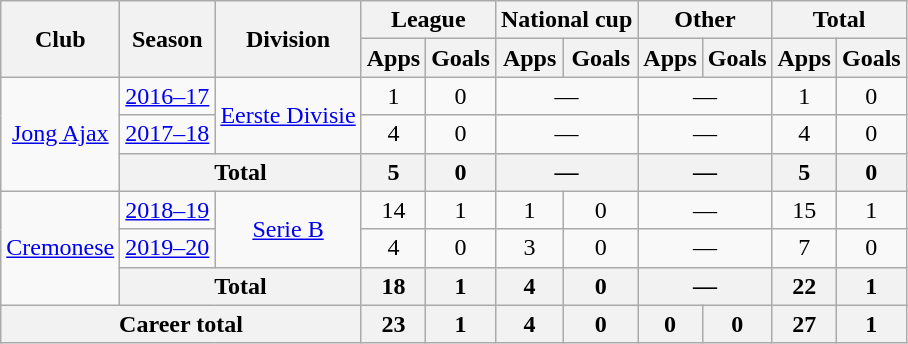<table class="wikitable" style="text-align: center">
<tr>
<th rowspan="2">Club</th>
<th rowspan="2">Season</th>
<th rowspan="2">Division</th>
<th colspan="2">League</th>
<th colspan="2">National cup</th>
<th colspan="2">Other</th>
<th colspan="2">Total</th>
</tr>
<tr>
<th>Apps</th>
<th>Goals</th>
<th>Apps</th>
<th>Goals</th>
<th>Apps</th>
<th>Goals</th>
<th>Apps</th>
<th>Goals</th>
</tr>
<tr>
<td rowspan="3"><a href='#'>Jong Ajax</a></td>
<td><a href='#'>2016–17</a></td>
<td rowspan="2"><a href='#'>Eerste Divisie</a></td>
<td>1</td>
<td>0</td>
<td colspan="2">—</td>
<td colspan="2">—</td>
<td>1</td>
<td>0</td>
</tr>
<tr>
<td><a href='#'>2017–18</a></td>
<td>4</td>
<td>0</td>
<td colspan="2">—</td>
<td colspan="2">—</td>
<td>4</td>
<td>0</td>
</tr>
<tr>
<th colspan="2">Total</th>
<th>5</th>
<th>0</th>
<th colspan="2">—</th>
<th colspan="2">—</th>
<th>5</th>
<th>0</th>
</tr>
<tr>
<td rowspan="3"><a href='#'>Cremonese</a></td>
<td><a href='#'>2018–19</a></td>
<td rowspan="2"><a href='#'>Serie B</a></td>
<td>14</td>
<td>1</td>
<td>1</td>
<td>0</td>
<td colspan="2">—</td>
<td>15</td>
<td>1</td>
</tr>
<tr>
<td><a href='#'>2019–20</a></td>
<td>4</td>
<td>0</td>
<td>3</td>
<td>0</td>
<td colspan="2">—</td>
<td>7</td>
<td>0</td>
</tr>
<tr>
<th colspan="2">Total</th>
<th>18</th>
<th>1</th>
<th>4</th>
<th>0</th>
<th colspan="2">—</th>
<th>22</th>
<th>1</th>
</tr>
<tr>
<th colspan="3">Career total</th>
<th>23</th>
<th>1</th>
<th>4</th>
<th>0</th>
<th>0</th>
<th>0</th>
<th>27</th>
<th>1</th>
</tr>
</table>
